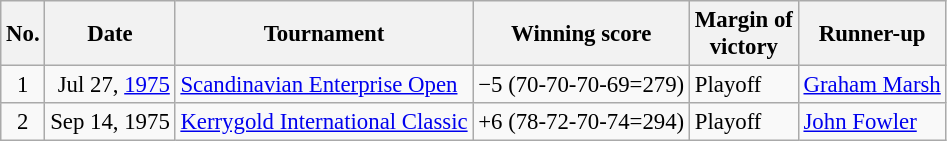<table class="wikitable" style="font-size:95%;">
<tr>
<th>No.</th>
<th>Date</th>
<th>Tournament</th>
<th>Winning score</th>
<th>Margin of<br>victory</th>
<th>Runner-up</th>
</tr>
<tr>
<td align=center>1</td>
<td align=right>Jul 27, <a href='#'>1975</a></td>
<td><a href='#'>Scandinavian Enterprise Open</a></td>
<td>−5 (70-70-70-69=279)</td>
<td>Playoff</td>
<td> <a href='#'>Graham Marsh</a></td>
</tr>
<tr>
<td align=center>2</td>
<td align=right>Sep 14, 1975</td>
<td><a href='#'>Kerrygold International Classic</a></td>
<td>+6 (78-72-70-74=294)</td>
<td>Playoff</td>
<td> <a href='#'>John Fowler</a></td>
</tr>
</table>
